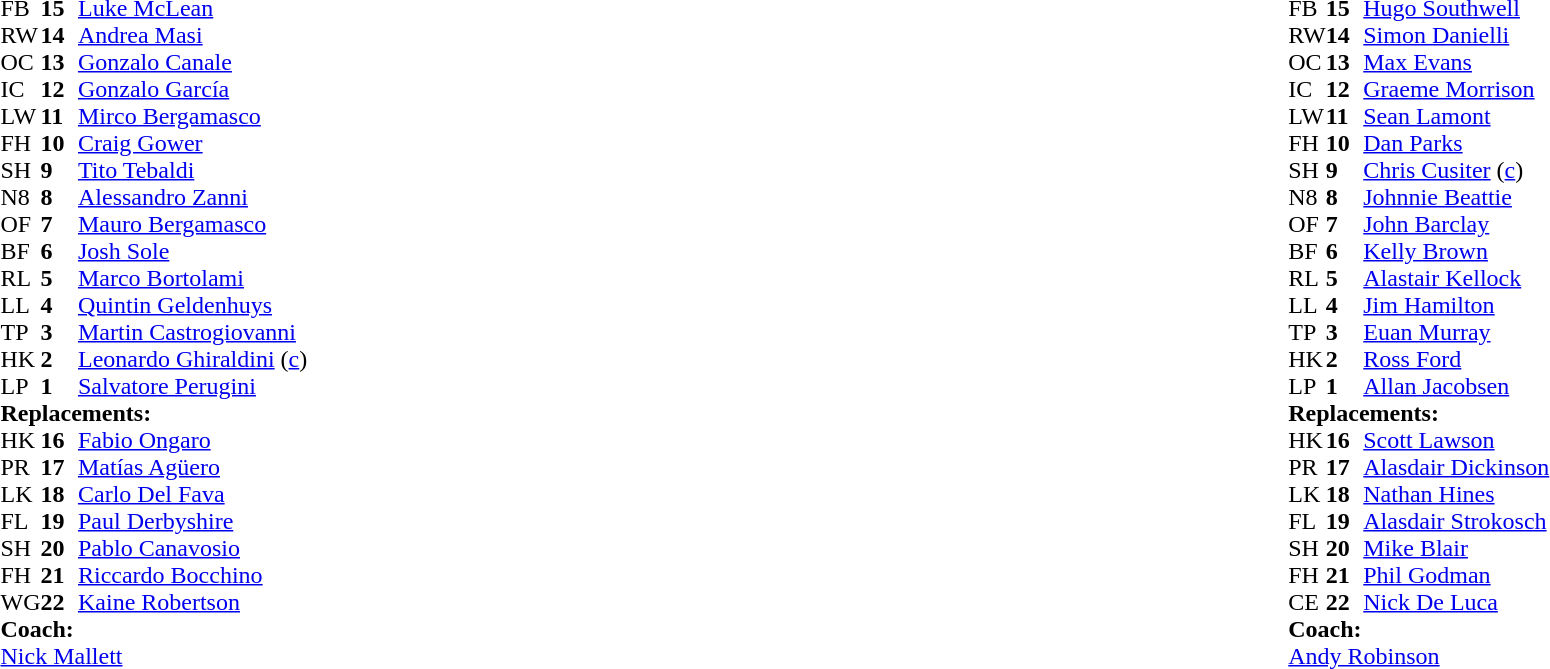<table width="100%">
<tr>
<td valign="top" width="50%"><br><table cellspacing="0" cellpadding="0">
<tr>
<th width="25"></th>
<th width="25"></th>
</tr>
<tr>
<td>FB</td>
<td><strong>15</strong></td>
<td><a href='#'>Luke McLean</a></td>
</tr>
<tr>
<td>RW</td>
<td><strong>14</strong></td>
<td><a href='#'>Andrea Masi</a></td>
</tr>
<tr>
<td>OC</td>
<td><strong>13</strong></td>
<td><a href='#'>Gonzalo Canale</a></td>
</tr>
<tr>
<td>IC</td>
<td><strong>12</strong></td>
<td><a href='#'>Gonzalo García</a></td>
<td></td>
<td></td>
</tr>
<tr>
<td>LW</td>
<td><strong>11</strong></td>
<td><a href='#'>Mirco Bergamasco</a></td>
</tr>
<tr>
<td>FH</td>
<td><strong>10</strong></td>
<td><a href='#'>Craig Gower</a></td>
</tr>
<tr>
<td>SH</td>
<td><strong>9</strong></td>
<td><a href='#'>Tito Tebaldi</a></td>
<td></td>
<td></td>
</tr>
<tr>
<td>N8</td>
<td><strong>8</strong></td>
<td><a href='#'>Alessandro Zanni</a></td>
</tr>
<tr>
<td>OF</td>
<td><strong>7</strong></td>
<td><a href='#'>Mauro Bergamasco</a></td>
</tr>
<tr>
<td>BF</td>
<td><strong>6</strong></td>
<td><a href='#'>Josh Sole</a></td>
</tr>
<tr>
<td>RL</td>
<td><strong>5</strong></td>
<td><a href='#'>Marco Bortolami</a></td>
<td></td>
<td></td>
</tr>
<tr>
<td>LL</td>
<td><strong>4</strong></td>
<td><a href='#'>Quintin Geldenhuys</a></td>
</tr>
<tr>
<td>TP</td>
<td><strong>3</strong></td>
<td><a href='#'>Martin Castrogiovanni</a></td>
</tr>
<tr>
<td>HK</td>
<td><strong>2</strong></td>
<td><a href='#'>Leonardo Ghiraldini</a> (<a href='#'>c</a>)</td>
<td></td>
<td></td>
</tr>
<tr>
<td>LP</td>
<td><strong>1</strong></td>
<td><a href='#'>Salvatore Perugini</a></td>
<td></td>
<td></td>
</tr>
<tr>
<td colspan="3"><strong>Replacements:</strong></td>
</tr>
<tr>
<td>HK</td>
<td><strong>16</strong></td>
<td><a href='#'>Fabio Ongaro</a></td>
<td></td>
<td></td>
</tr>
<tr>
<td>PR</td>
<td><strong>17</strong></td>
<td><a href='#'>Matías Agüero</a></td>
<td></td>
<td></td>
</tr>
<tr>
<td>LK</td>
<td><strong>18</strong></td>
<td><a href='#'>Carlo Del Fava</a></td>
<td></td>
<td></td>
</tr>
<tr>
<td>FL</td>
<td><strong>19</strong></td>
<td><a href='#'>Paul Derbyshire</a></td>
</tr>
<tr>
<td>SH</td>
<td><strong>20</strong></td>
<td><a href='#'>Pablo Canavosio</a></td>
<td></td>
<td></td>
</tr>
<tr>
<td>FH</td>
<td><strong>21</strong></td>
<td><a href='#'>Riccardo Bocchino</a></td>
</tr>
<tr>
<td>WG</td>
<td><strong>22</strong></td>
<td><a href='#'>Kaine Robertson</a></td>
<td></td>
<td></td>
</tr>
<tr>
<td colspan="3"><strong>Coach:</strong></td>
</tr>
<tr>
<td colspan="3"><a href='#'>Nick Mallett</a></td>
</tr>
</table>
</td>
<td style="vertical-align:top"></td>
<td style="vertical-align:top" width="50%"><br><table cellspacing="0" cellpadding="0" align="center">
<tr>
<th width="25"></th>
<th width="25"></th>
</tr>
<tr>
<td>FB</td>
<td><strong>15</strong></td>
<td><a href='#'>Hugo Southwell</a></td>
</tr>
<tr>
<td>RW</td>
<td><strong>14</strong></td>
<td><a href='#'>Simon Danielli</a></td>
<td></td>
<td></td>
</tr>
<tr>
<td>OC</td>
<td><strong>13</strong></td>
<td><a href='#'>Max Evans</a></td>
</tr>
<tr>
<td>IC</td>
<td><strong>12</strong></td>
<td><a href='#'>Graeme Morrison</a></td>
</tr>
<tr>
<td>LW</td>
<td><strong>11</strong></td>
<td><a href='#'>Sean Lamont</a></td>
</tr>
<tr>
<td>FH</td>
<td><strong>10</strong></td>
<td><a href='#'>Dan Parks</a></td>
<td></td>
<td></td>
</tr>
<tr>
<td>SH</td>
<td><strong>9</strong></td>
<td><a href='#'>Chris Cusiter</a> (<a href='#'>c</a>)</td>
<td></td>
<td></td>
</tr>
<tr>
<td>N8</td>
<td><strong>8</strong></td>
<td><a href='#'>Johnnie Beattie</a></td>
<td></td>
<td></td>
</tr>
<tr>
<td>OF</td>
<td><strong>7</strong></td>
<td><a href='#'>John Barclay</a></td>
</tr>
<tr>
<td>BF</td>
<td><strong>6</strong></td>
<td><a href='#'>Kelly Brown</a></td>
</tr>
<tr>
<td>RL</td>
<td><strong>5</strong></td>
<td><a href='#'>Alastair Kellock</a></td>
</tr>
<tr>
<td>LL</td>
<td><strong>4</strong></td>
<td><a href='#'>Jim Hamilton</a></td>
<td></td>
<td></td>
</tr>
<tr>
<td>TP</td>
<td><strong>3</strong></td>
<td><a href='#'>Euan Murray</a></td>
<td></td>
<td></td>
</tr>
<tr>
<td>HK</td>
<td><strong>2</strong></td>
<td><a href='#'>Ross Ford</a></td>
</tr>
<tr>
<td>LP</td>
<td><strong>1</strong></td>
<td><a href='#'>Allan Jacobsen</a></td>
</tr>
<tr>
<td colspan="3"><strong>Replacements:</strong></td>
</tr>
<tr>
<td>HK</td>
<td><strong>16</strong></td>
<td><a href='#'>Scott Lawson</a></td>
</tr>
<tr>
<td>PR</td>
<td><strong>17</strong></td>
<td><a href='#'>Alasdair Dickinson</a></td>
<td></td>
<td></td>
</tr>
<tr>
<td>LK</td>
<td><strong>18</strong></td>
<td><a href='#'>Nathan Hines</a></td>
<td></td>
<td></td>
</tr>
<tr>
<td>FL</td>
<td><strong>19</strong></td>
<td><a href='#'>Alasdair Strokosch</a></td>
<td></td>
<td></td>
</tr>
<tr>
<td>SH</td>
<td><strong>20</strong></td>
<td><a href='#'>Mike Blair</a></td>
<td></td>
<td></td>
</tr>
<tr>
<td>FH</td>
<td><strong>21</strong></td>
<td><a href='#'>Phil Godman</a></td>
</tr>
<tr>
<td>CE</td>
<td><strong>22</strong></td>
<td><a href='#'>Nick De Luca</a></td>
<td></td>
<td></td>
</tr>
<tr>
<td colspan="3"><strong>Coach:</strong></td>
</tr>
<tr>
<td colspan="3"><a href='#'>Andy Robinson</a></td>
</tr>
</table>
</td>
</tr>
</table>
